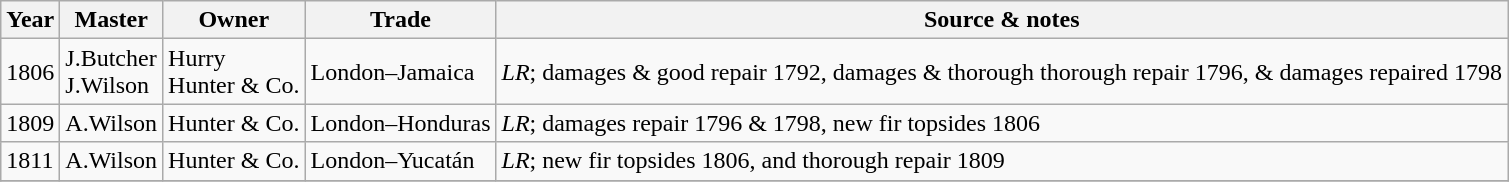<table class=" wikitable">
<tr>
<th>Year</th>
<th>Master</th>
<th>Owner</th>
<th>Trade</th>
<th>Source & notes</th>
</tr>
<tr>
<td>1806</td>
<td>J.Butcher<br>J.Wilson</td>
<td>Hurry<br>Hunter & Co.</td>
<td>London–Jamaica</td>
<td><em>LR</em>; damages & good repair 1792, damages & thorough thorough repair 1796, & damages repaired 1798</td>
</tr>
<tr>
<td>1809</td>
<td>A.Wilson</td>
<td>Hunter & Co.</td>
<td>London–Honduras</td>
<td><em>LR</em>; damages repair 1796 & 1798, new fir topsides 1806</td>
</tr>
<tr>
<td>1811</td>
<td>A.Wilson</td>
<td>Hunter & Co.</td>
<td>London–Yucatán</td>
<td><em>LR</em>; new fir topsides 1806, and thorough repair 1809</td>
</tr>
<tr>
</tr>
</table>
